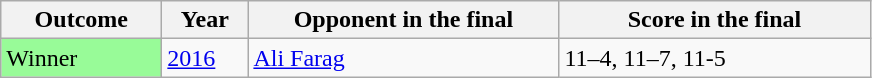<table class="sortable wikitable">
<tr>
<th width="100">Outcome</th>
<th width="50">Year</th>
<th width="200">Opponent in the final</th>
<th width="200">Score in the final</th>
</tr>
<tr>
<td bgcolor="98FB98">Winner</td>
<td><a href='#'>2016</a></td>
<td>   <a href='#'>Ali Farag</a></td>
<td>11–4, 11–7, 11-5</td>
</tr>
</table>
